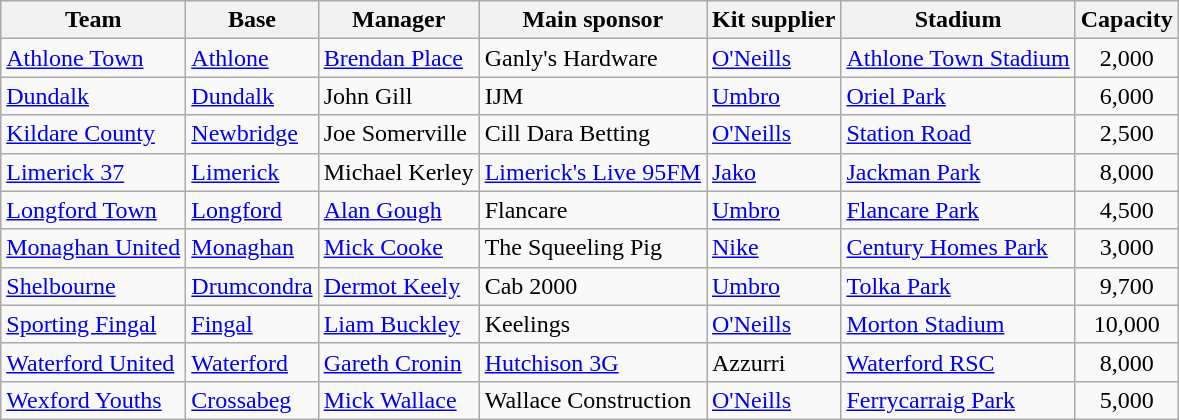<table class="wikitable sortable">
<tr>
<th>Team</th>
<th>Base</th>
<th>Manager</th>
<th>Main sponsor</th>
<th>Kit supplier</th>
<th>Stadium</th>
<th>Capacity</th>
</tr>
<tr>
<td><a href='#'>Athlone Town</a></td>
<td><a href='#'>Athlone</a></td>
<td> <a href='#'>Brendan Place</a></td>
<td>Ganly's Hardware</td>
<td><a href='#'>O'Neills</a></td>
<td><a href='#'>Athlone Town Stadium</a></td>
<td align="center">2,000</td>
</tr>
<tr>
<td><a href='#'>Dundalk</a></td>
<td><a href='#'>Dundalk</a></td>
<td> John Gill</td>
<td>IJM</td>
<td><a href='#'>Umbro</a></td>
<td><a href='#'>Oriel Park</a></td>
<td align="center">6,000</td>
</tr>
<tr>
<td><a href='#'>Kildare County</a></td>
<td><a href='#'>Newbridge</a></td>
<td> Joe Somerville</td>
<td>Cill Dara Betting</td>
<td><a href='#'>O'Neills</a></td>
<td><a href='#'>Station Road</a></td>
<td align="center">2,500</td>
</tr>
<tr>
<td><a href='#'>Limerick 37</a></td>
<td><a href='#'>Limerick</a></td>
<td> Michael Kerley</td>
<td><a href='#'>Limerick's Live 95FM</a></td>
<td><a href='#'>Jako</a></td>
<td><a href='#'>Jackman Park</a></td>
<td align="center">8,000</td>
</tr>
<tr>
<td><a href='#'>Longford Town</a></td>
<td><a href='#'>Longford</a></td>
<td> <a href='#'>Alan Gough</a></td>
<td>Flancare</td>
<td><a href='#'>Umbro</a></td>
<td><a href='#'>Flancare Park</a></td>
<td align="center">4,500</td>
</tr>
<tr>
<td><a href='#'>Monaghan United</a></td>
<td><a href='#'>Monaghan</a></td>
<td> <a href='#'>Mick Cooke</a></td>
<td>The Squeeling Pig</td>
<td><a href='#'>Nike</a></td>
<td><a href='#'>Century Homes Park</a></td>
<td align="center">3,000</td>
</tr>
<tr>
<td><a href='#'>Shelbourne</a></td>
<td><a href='#'>Drumcondra</a></td>
<td> <a href='#'>Dermot Keely</a></td>
<td>Cab 2000</td>
<td><a href='#'>Umbro</a></td>
<td><a href='#'>Tolka Park</a></td>
<td align="center">9,700</td>
</tr>
<tr>
<td><a href='#'>Sporting Fingal</a></td>
<td><a href='#'>Fingal</a></td>
<td> <a href='#'>Liam Buckley</a></td>
<td>Keelings</td>
<td><a href='#'>O'Neills</a></td>
<td><a href='#'>Morton Stadium</a></td>
<td align="center">10,000</td>
</tr>
<tr>
<td><a href='#'>Waterford United</a></td>
<td><a href='#'>Waterford</a></td>
<td> <a href='#'>Gareth Cronin</a></td>
<td><a href='#'>Hutchison 3G</a></td>
<td>Azzurri</td>
<td><a href='#'>Waterford RSC</a></td>
<td align="center">8,000</td>
</tr>
<tr>
<td><a href='#'>Wexford Youths</a></td>
<td><a href='#'>Crossabeg</a></td>
<td> <a href='#'>Mick Wallace</a></td>
<td>Wallace Construction</td>
<td><a href='#'>O'Neills</a></td>
<td><a href='#'>Ferrycarraig Park</a></td>
<td align="center">5,000</td>
</tr>
</table>
